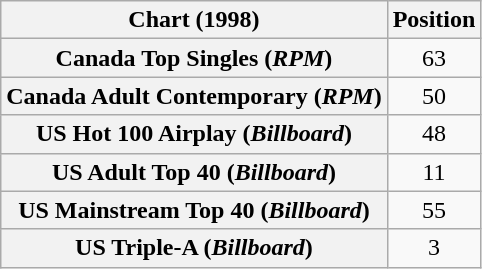<table class="wikitable sortable plainrowheaders" style="text-align:center">
<tr>
<th>Chart (1998)</th>
<th>Position</th>
</tr>
<tr>
<th scope="row">Canada Top Singles (<em>RPM</em>)</th>
<td>63</td>
</tr>
<tr>
<th scope="row">Canada Adult Contemporary (<em>RPM</em>)</th>
<td>50</td>
</tr>
<tr>
<th scope="row">US Hot 100 Airplay (<em>Billboard</em>)</th>
<td>48</td>
</tr>
<tr>
<th scope="row">US Adult Top 40 (<em>Billboard</em>)</th>
<td>11</td>
</tr>
<tr>
<th scope="row">US Mainstream Top 40 (<em>Billboard</em>)</th>
<td>55</td>
</tr>
<tr>
<th scope="row">US Triple-A (<em>Billboard</em>)</th>
<td>3</td>
</tr>
</table>
